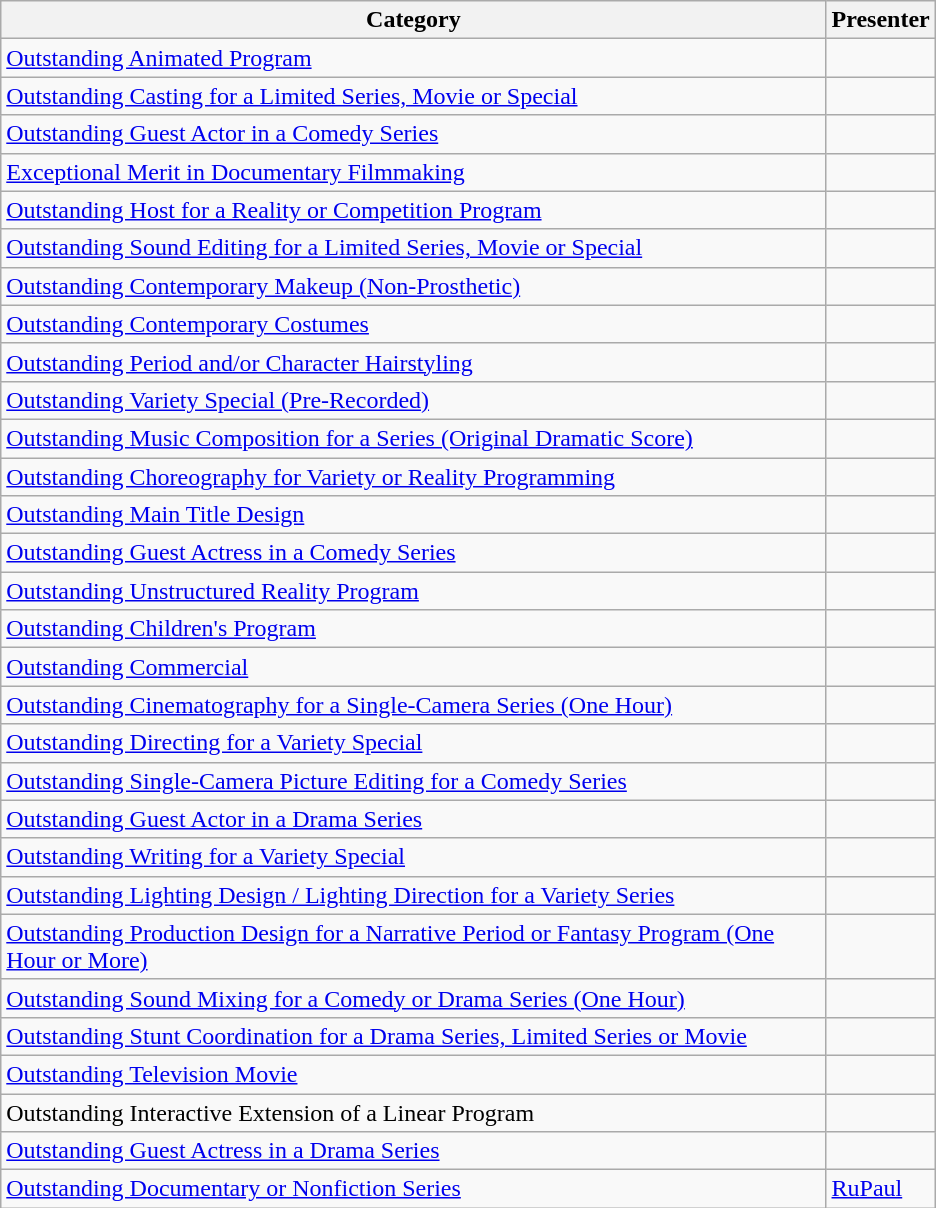<table class="wikitable sortable" style="max-width:39em">
<tr>
<th scope="col">Category</th>
<th scope="col">Presenter</th>
</tr>
<tr>
<td><a href='#'>Outstanding Animated Program</a></td>
<td></td>
</tr>
<tr>
<td><a href='#'>Outstanding Casting for a Limited Series, Movie or Special</a></td>
<td></td>
</tr>
<tr>
<td><a href='#'>Outstanding Guest Actor in a Comedy Series</a></td>
<td></td>
</tr>
<tr>
<td><a href='#'>Exceptional Merit in Documentary Filmmaking</a></td>
<td></td>
</tr>
<tr>
<td><a href='#'>Outstanding Host for a Reality or Competition Program</a></td>
<td></td>
</tr>
<tr>
<td><a href='#'>Outstanding Sound Editing for a Limited Series, Movie or Special</a></td>
<td></td>
</tr>
<tr>
<td><a href='#'>Outstanding Contemporary Makeup (Non-Prosthetic)</a></td>
<td></td>
</tr>
<tr>
<td><a href='#'>Outstanding Contemporary Costumes</a></td>
<td></td>
</tr>
<tr>
<td><a href='#'>Outstanding Period and/or Character Hairstyling</a></td>
<td></td>
</tr>
<tr>
<td><a href='#'>Outstanding Variety Special (Pre-Recorded)</a></td>
<td></td>
</tr>
<tr>
<td><a href='#'>Outstanding Music Composition for a Series (Original Dramatic Score)</a></td>
<td></td>
</tr>
<tr>
<td><a href='#'>Outstanding Choreography for Variety or Reality Programming</a></td>
<td></td>
</tr>
<tr>
<td><a href='#'>Outstanding Main Title Design</a></td>
<td></td>
</tr>
<tr>
<td><a href='#'>Outstanding Guest Actress in a Comedy Series</a></td>
<td></td>
</tr>
<tr>
<td><a href='#'>Outstanding Unstructured Reality Program</a></td>
<td></td>
</tr>
<tr>
<td><a href='#'>Outstanding Children's Program</a></td>
<td></td>
</tr>
<tr>
<td><a href='#'>Outstanding Commercial</a></td>
<td></td>
</tr>
<tr>
<td><a href='#'>Outstanding Cinematography for a Single-Camera Series (One Hour)</a></td>
<td></td>
</tr>
<tr>
<td><a href='#'>Outstanding Directing for a Variety Special</a></td>
<td></td>
</tr>
<tr>
<td><a href='#'>Outstanding Single-Camera Picture Editing for a Comedy Series</a></td>
<td></td>
</tr>
<tr>
<td><a href='#'>Outstanding Guest Actor in a Drama Series</a></td>
<td></td>
</tr>
<tr>
<td><a href='#'>Outstanding Writing for a Variety Special</a></td>
<td></td>
</tr>
<tr>
<td><a href='#'>Outstanding Lighting Design / Lighting Direction for a Variety Series</a></td>
<td></td>
</tr>
<tr>
<td><a href='#'>Outstanding Production Design for a Narrative Period or Fantasy Program (One Hour or More)</a></td>
<td></td>
</tr>
<tr>
<td><a href='#'>Outstanding Sound Mixing for a Comedy or Drama Series (One Hour)</a></td>
<td></td>
</tr>
<tr>
<td><a href='#'>Outstanding Stunt Coordination for a Drama Series, Limited Series or Movie</a></td>
<td></td>
</tr>
<tr>
<td><a href='#'>Outstanding Television Movie</a></td>
<td></td>
</tr>
<tr>
<td>Outstanding Interactive Extension of a Linear Program</td>
<td></td>
</tr>
<tr>
<td><a href='#'>Outstanding Guest Actress in a Drama Series</a></td>
<td></td>
</tr>
<tr>
<td><a href='#'>Outstanding Documentary or Nonfiction Series</a></td>
<td><a href='#'>RuPaul</a></td>
</tr>
</table>
